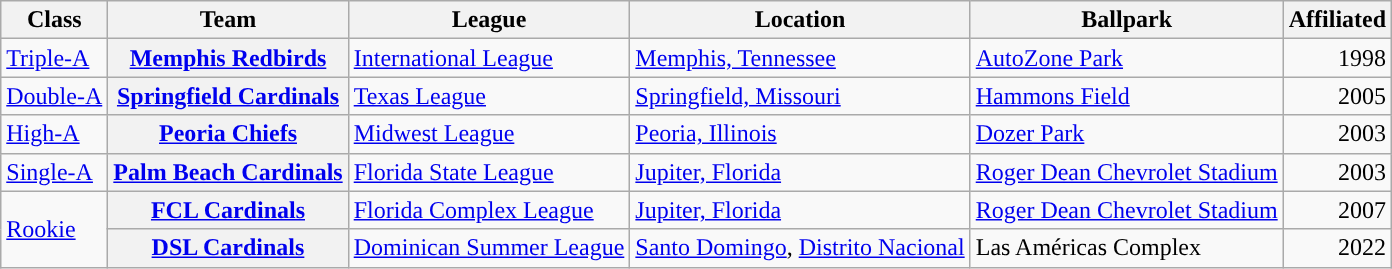<table class="wikitable plainrowheaders sortable">
<tr>
<th scope="col">Class</th>
<th scope="col">Team</th>
<th scope="col">League</th>
<th scope="col">Location</th>
<th scope="col">Ballpark</th>
<th scope="col">Affiliated</th>
</tr>
<tr>
<td><a href='#'>Triple-A</a></td>
<th scope="row"><a href='#'>Memphis Redbirds</a></th>
<td><a href='#'>International League</a></td>
<td><a href='#'>Memphis, Tennessee</a></td>
<td><a href='#'>AutoZone Park</a></td>
<td align="right">1998</td>
</tr>
<tr>
<td><a href='#'>Double-A</a></td>
<th scope="row"><a href='#'>Springfield Cardinals</a></th>
<td><a href='#'>Texas League</a></td>
<td><a href='#'>Springfield, Missouri</a></td>
<td><a href='#'>Hammons Field</a></td>
<td align="right">2005</td>
</tr>
<tr>
<td><a href='#'>High-A</a></td>
<th scope="row"><a href='#'>Peoria Chiefs</a></th>
<td><a href='#'>Midwest League</a></td>
<td><a href='#'>Peoria, Illinois</a></td>
<td><a href='#'>Dozer Park</a></td>
<td align="right">2003</td>
</tr>
<tr>
<td><a href='#'>Single-A</a></td>
<th scope="row"><a href='#'>Palm Beach Cardinals</a></th>
<td><a href='#'>Florida State League</a></td>
<td><a href='#'>Jupiter, Florida</a></td>
<td><a href='#'>Roger Dean Chevrolet Stadium</a></td>
<td align="right">2003</td>
</tr>
<tr>
<td rowspan=2><a href='#'>Rookie</a></td>
<th scope="row"><a href='#'>FCL Cardinals</a></th>
<td><a href='#'>Florida Complex League</a></td>
<td><a href='#'>Jupiter, Florida</a></td>
<td><a href='#'>Roger Dean Chevrolet Stadium</a></td>
<td align="right">2007</td>
</tr>
<tr>
<th scope="row"><a href='#'>DSL Cardinals</a></th>
<td><a href='#'>Dominican Summer League</a></td>
<td><a href='#'>Santo Domingo</a>, <a href='#'>Distrito Nacional</a></td>
<td>Las Américas Complex</td>
<td align="right">2022</td>
</tr>
</table>
